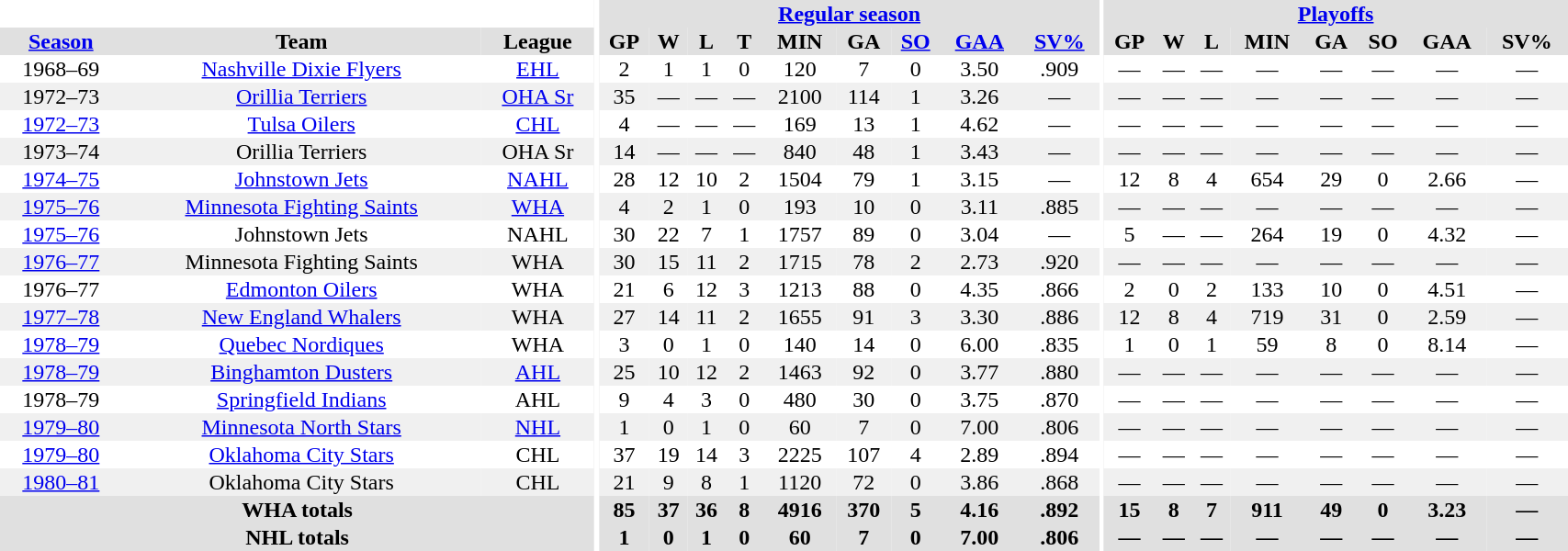<table border="0" cellpadding="1" cellspacing="0" style="width:90%; text-align:center;">
<tr bgcolor="#e0e0e0">
<th colspan="3" bgcolor="#ffffff"></th>
<th rowspan="99" bgcolor="#ffffff"></th>
<th colspan="9" bgcolor="#e0e0e0"><a href='#'>Regular season</a></th>
<th rowspan="99" bgcolor="#ffffff"></th>
<th colspan="8" bgcolor="#e0e0e0"><a href='#'>Playoffs</a></th>
</tr>
<tr bgcolor="#e0e0e0">
<th><a href='#'>Season</a></th>
<th>Team</th>
<th>League</th>
<th>GP</th>
<th>W</th>
<th>L</th>
<th>T</th>
<th>MIN</th>
<th>GA</th>
<th><a href='#'>SO</a></th>
<th><a href='#'>GAA</a></th>
<th><a href='#'>SV%</a></th>
<th>GP</th>
<th>W</th>
<th>L</th>
<th>MIN</th>
<th>GA</th>
<th>SO</th>
<th>GAA</th>
<th>SV%</th>
</tr>
<tr>
<td>1968–69</td>
<td><a href='#'>Nashville Dixie Flyers</a></td>
<td><a href='#'>EHL</a></td>
<td>2</td>
<td>1</td>
<td>1</td>
<td>0</td>
<td>120</td>
<td>7</td>
<td>0</td>
<td>3.50</td>
<td>.909</td>
<td>—</td>
<td>—</td>
<td>—</td>
<td>—</td>
<td>—</td>
<td>—</td>
<td>—</td>
<td>—</td>
</tr>
<tr bgcolor="#f0f0f0">
<td>1972–73</td>
<td><a href='#'>Orillia Terriers</a></td>
<td><a href='#'>OHA Sr</a></td>
<td>35</td>
<td>—</td>
<td>—</td>
<td>—</td>
<td>2100</td>
<td>114</td>
<td>1</td>
<td>3.26</td>
<td>—</td>
<td>—</td>
<td>—</td>
<td>—</td>
<td>—</td>
<td>—</td>
<td>—</td>
<td>—</td>
<td>—</td>
</tr>
<tr>
<td><a href='#'>1972–73</a></td>
<td><a href='#'>Tulsa Oilers</a></td>
<td><a href='#'>CHL</a></td>
<td>4</td>
<td>—</td>
<td>—</td>
<td>—</td>
<td>169</td>
<td>13</td>
<td>1</td>
<td>4.62</td>
<td>—</td>
<td>—</td>
<td>—</td>
<td>—</td>
<td>—</td>
<td>—</td>
<td>—</td>
<td>—</td>
<td>—</td>
</tr>
<tr bgcolor="#f0f0f0">
<td>1973–74</td>
<td>Orillia Terriers</td>
<td>OHA Sr</td>
<td>14</td>
<td>—</td>
<td>—</td>
<td>—</td>
<td>840</td>
<td>48</td>
<td>1</td>
<td>3.43</td>
<td>—</td>
<td>—</td>
<td>—</td>
<td>—</td>
<td>—</td>
<td>—</td>
<td>—</td>
<td>—</td>
<td>—</td>
</tr>
<tr>
<td><a href='#'>1974–75</a></td>
<td><a href='#'>Johnstown Jets</a></td>
<td><a href='#'>NAHL</a></td>
<td>28</td>
<td>12</td>
<td>10</td>
<td>2</td>
<td>1504</td>
<td>79</td>
<td>1</td>
<td>3.15</td>
<td>—</td>
<td>12</td>
<td>8</td>
<td>4</td>
<td>654</td>
<td>29</td>
<td>0</td>
<td>2.66</td>
<td>—</td>
</tr>
<tr bgcolor="#f0f0f0">
<td><a href='#'>1975–76</a></td>
<td><a href='#'>Minnesota Fighting Saints</a></td>
<td><a href='#'>WHA</a></td>
<td>4</td>
<td>2</td>
<td>1</td>
<td>0</td>
<td>193</td>
<td>10</td>
<td>0</td>
<td>3.11</td>
<td>.885</td>
<td>—</td>
<td>—</td>
<td>—</td>
<td>—</td>
<td>—</td>
<td>—</td>
<td>—</td>
<td>—</td>
</tr>
<tr>
<td><a href='#'>1975–76</a></td>
<td>Johnstown Jets</td>
<td>NAHL</td>
<td>30</td>
<td>22</td>
<td>7</td>
<td>1</td>
<td>1757</td>
<td>89</td>
<td>0</td>
<td>3.04</td>
<td>—</td>
<td>5</td>
<td>—</td>
<td>—</td>
<td>264</td>
<td>19</td>
<td>0</td>
<td>4.32</td>
<td>—</td>
</tr>
<tr bgcolor="#f0f0f0">
<td><a href='#'>1976–77</a></td>
<td>Minnesota Fighting Saints</td>
<td>WHA</td>
<td>30</td>
<td>15</td>
<td>11</td>
<td>2</td>
<td>1715</td>
<td>78</td>
<td>2</td>
<td>2.73</td>
<td>.920</td>
<td>—</td>
<td>—</td>
<td>—</td>
<td>—</td>
<td>—</td>
<td>—</td>
<td>—</td>
<td>—</td>
</tr>
<tr>
<td>1976–77</td>
<td><a href='#'>Edmonton Oilers</a></td>
<td>WHA</td>
<td>21</td>
<td>6</td>
<td>12</td>
<td>3</td>
<td>1213</td>
<td>88</td>
<td>0</td>
<td>4.35</td>
<td>.866</td>
<td>2</td>
<td>0</td>
<td>2</td>
<td>133</td>
<td>10</td>
<td>0</td>
<td>4.51</td>
<td>—</td>
</tr>
<tr bgcolor="#f0f0f0">
<td><a href='#'>1977–78</a></td>
<td><a href='#'>New England Whalers</a></td>
<td>WHA</td>
<td>27</td>
<td>14</td>
<td>11</td>
<td>2</td>
<td>1655</td>
<td>91</td>
<td>3</td>
<td>3.30</td>
<td>.886</td>
<td>12</td>
<td>8</td>
<td>4</td>
<td>719</td>
<td>31</td>
<td>0</td>
<td>2.59</td>
<td>—</td>
</tr>
<tr>
<td><a href='#'>1978–79</a></td>
<td><a href='#'>Quebec Nordiques</a></td>
<td>WHA</td>
<td>3</td>
<td>0</td>
<td>1</td>
<td>0</td>
<td>140</td>
<td>14</td>
<td>0</td>
<td>6.00</td>
<td>.835</td>
<td>1</td>
<td>0</td>
<td>1</td>
<td>59</td>
<td>8</td>
<td>0</td>
<td>8.14</td>
<td>—</td>
</tr>
<tr bgcolor="#f0f0f0">
<td><a href='#'>1978–79</a></td>
<td><a href='#'>Binghamton Dusters</a></td>
<td><a href='#'>AHL</a></td>
<td>25</td>
<td>10</td>
<td>12</td>
<td>2</td>
<td>1463</td>
<td>92</td>
<td>0</td>
<td>3.77</td>
<td>.880</td>
<td>—</td>
<td>—</td>
<td>—</td>
<td>—</td>
<td>—</td>
<td>—</td>
<td>—</td>
<td>—</td>
</tr>
<tr>
<td>1978–79</td>
<td><a href='#'>Springfield Indians</a></td>
<td>AHL</td>
<td>9</td>
<td>4</td>
<td>3</td>
<td>0</td>
<td>480</td>
<td>30</td>
<td>0</td>
<td>3.75</td>
<td>.870</td>
<td>—</td>
<td>—</td>
<td>—</td>
<td>—</td>
<td>—</td>
<td>—</td>
<td>—</td>
<td>—</td>
</tr>
<tr bgcolor="#f0f0f0">
<td><a href='#'>1979–80</a></td>
<td><a href='#'>Minnesota North Stars</a></td>
<td><a href='#'>NHL</a></td>
<td>1</td>
<td>0</td>
<td>1</td>
<td>0</td>
<td>60</td>
<td>7</td>
<td>0</td>
<td>7.00</td>
<td>.806</td>
<td>—</td>
<td>—</td>
<td>—</td>
<td>—</td>
<td>—</td>
<td>—</td>
<td>—</td>
<td>—</td>
</tr>
<tr>
<td><a href='#'>1979–80</a></td>
<td><a href='#'>Oklahoma City Stars</a></td>
<td>CHL</td>
<td>37</td>
<td>19</td>
<td>14</td>
<td>3</td>
<td>2225</td>
<td>107</td>
<td>4</td>
<td>2.89</td>
<td>.894</td>
<td>—</td>
<td>—</td>
<td>—</td>
<td>—</td>
<td>—</td>
<td>—</td>
<td>—</td>
<td>—</td>
</tr>
<tr bgcolor="#f0f0f0">
<td><a href='#'>1980–81</a></td>
<td>Oklahoma City Stars</td>
<td>CHL</td>
<td>21</td>
<td>9</td>
<td>8</td>
<td>1</td>
<td>1120</td>
<td>72</td>
<td>0</td>
<td>3.86</td>
<td>.868</td>
<td>—</td>
<td>—</td>
<td>—</td>
<td>—</td>
<td>—</td>
<td>—</td>
<td>—</td>
<td>—</td>
</tr>
<tr bgcolor="#e0e0e0">
<th colspan=3>WHA totals</th>
<th>85</th>
<th>37</th>
<th>36</th>
<th>8</th>
<th>4916</th>
<th>370</th>
<th>5</th>
<th>4.16</th>
<th>.892</th>
<th>15</th>
<th>8</th>
<th>7</th>
<th>911</th>
<th>49</th>
<th>0</th>
<th>3.23</th>
<th>—</th>
</tr>
<tr bgcolor="#e0e0e0">
<th colspan=3>NHL totals</th>
<th>1</th>
<th>0</th>
<th>1</th>
<th>0</th>
<th>60</th>
<th>7</th>
<th>0</th>
<th>7.00</th>
<th>.806</th>
<th>—</th>
<th>—</th>
<th>—</th>
<th>—</th>
<th>—</th>
<th>—</th>
<th>—</th>
<th>—</th>
</tr>
</table>
